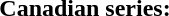<table style="width:100%;">
<tr>
<th colspan="3">Canadian series:</th>
</tr>
</table>
